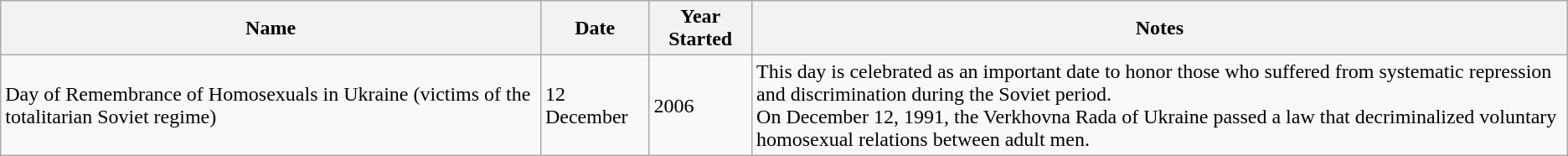<table class="wikitable sortable">
<tr>
<th>Name</th>
<th>Date</th>
<th>Year Started</th>
<th>Notes</th>
</tr>
<tr>
<td>Day of Remembrance of Homosexuals in Ukraine (victims of the totalitarian Soviet regime)</td>
<td>12 December</td>
<td>2006</td>
<td>This day is celebrated as an important date to honor those who suffered from systematic repression and discrimination during the Soviet period. <br>On December 12, 1991, the Verkhovna Rada of Ukraine passed a law that decriminalized voluntary homosexual relations between adult men.</td>
</tr>
</table>
